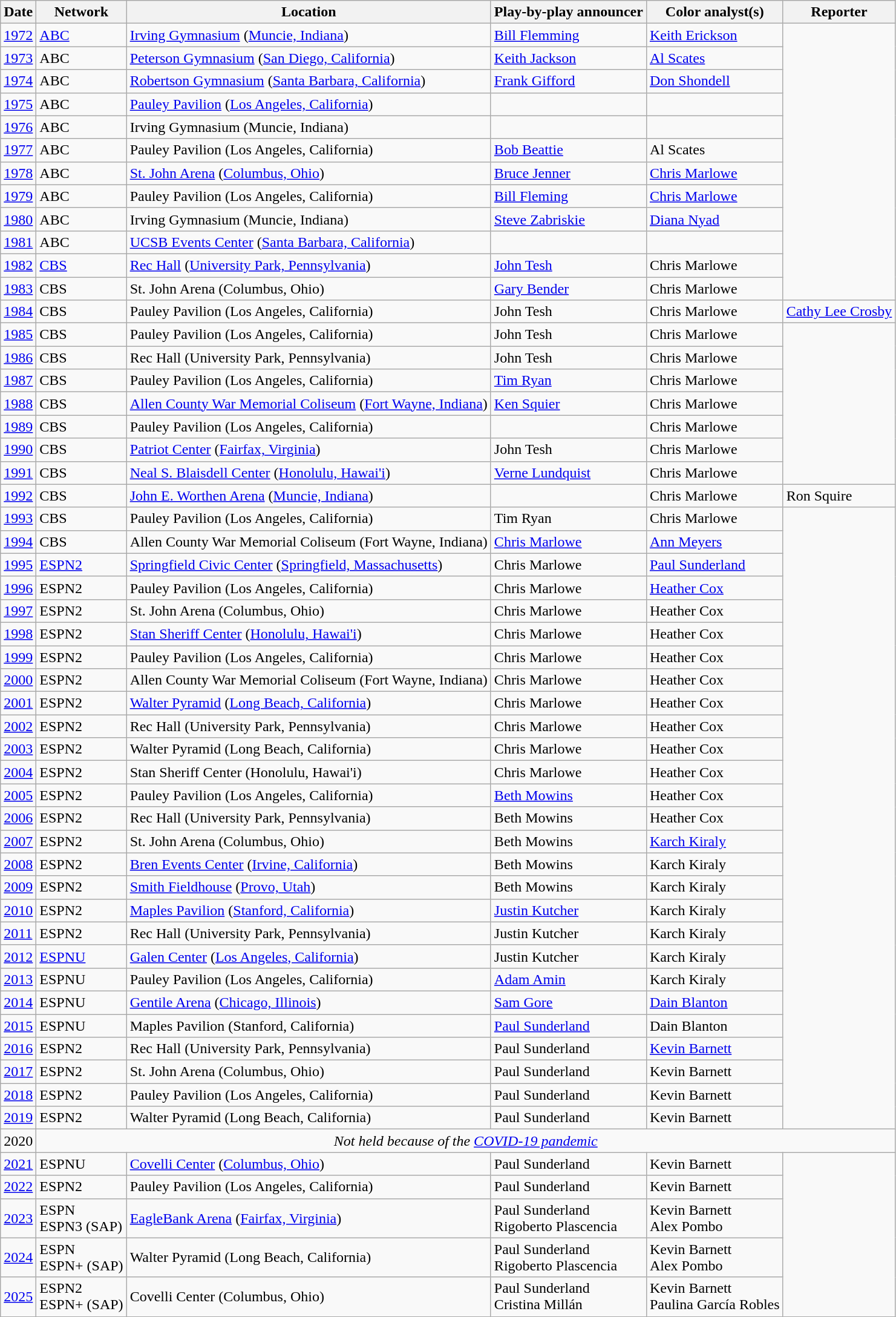<table class="wikitable">
<tr>
<th>Date</th>
<th>Network</th>
<th>Location</th>
<th>Play-by-play announcer</th>
<th>Color analyst(s)</th>
<th>Reporter</th>
</tr>
<tr>
<td><a href='#'>1972</a></td>
<td><a href='#'>ABC</a></td>
<td><a href='#'>Irving Gymnasium</a> (<a href='#'>Muncie, Indiana</a>)</td>
<td><a href='#'>Bill Flemming</a></td>
<td><a href='#'>Keith Erickson</a></td>
</tr>
<tr>
<td><a href='#'>1973</a></td>
<td>ABC</td>
<td><a href='#'>Peterson Gymnasium</a> (<a href='#'>San Diego, California</a>)</td>
<td><a href='#'>Keith Jackson</a></td>
<td><a href='#'>Al Scates</a></td>
</tr>
<tr>
<td><a href='#'>1974</a></td>
<td>ABC</td>
<td><a href='#'>Robertson Gymnasium</a> (<a href='#'>Santa Barbara, California</a>)</td>
<td><a href='#'>Frank Gifford</a></td>
<td><a href='#'>Don Shondell</a></td>
</tr>
<tr>
<td><a href='#'>1975</a></td>
<td>ABC</td>
<td><a href='#'>Pauley Pavilion</a> (<a href='#'>Los Angeles, California</a>)</td>
<td></td>
<td></td>
</tr>
<tr>
<td><a href='#'>1976</a></td>
<td>ABC</td>
<td>Irving Gymnasium (Muncie, Indiana)</td>
<td></td>
<td></td>
</tr>
<tr>
<td><a href='#'>1977</a></td>
<td>ABC</td>
<td>Pauley Pavilion (Los Angeles, California)</td>
<td><a href='#'>Bob Beattie</a></td>
<td>Al Scates</td>
</tr>
<tr>
<td><a href='#'>1978</a></td>
<td>ABC</td>
<td><a href='#'>St. John Arena</a> (<a href='#'>Columbus, Ohio</a>)</td>
<td><a href='#'>Bruce Jenner</a></td>
<td><a href='#'>Chris Marlowe</a></td>
</tr>
<tr>
<td><a href='#'>1979</a></td>
<td>ABC</td>
<td>Pauley Pavilion (Los Angeles, California)</td>
<td><a href='#'>Bill Fleming</a></td>
<td><a href='#'>Chris Marlowe</a></td>
</tr>
<tr>
<td><a href='#'>1980</a></td>
<td>ABC</td>
<td>Irving Gymnasium (Muncie, Indiana)</td>
<td><a href='#'>Steve Zabriskie</a></td>
<td><a href='#'>Diana Nyad</a></td>
</tr>
<tr>
<td><a href='#'>1981</a></td>
<td>ABC</td>
<td><a href='#'>UCSB Events Center</a> (<a href='#'>Santa Barbara, California</a>)</td>
<td></td>
<td></td>
</tr>
<tr>
<td><a href='#'>1982</a></td>
<td><a href='#'>CBS</a></td>
<td><a href='#'>Rec Hall</a> (<a href='#'>University Park, Pennsylvania</a>)</td>
<td><a href='#'>John Tesh</a></td>
<td>Chris Marlowe</td>
</tr>
<tr>
<td><a href='#'>1983</a></td>
<td>CBS</td>
<td>St. John Arena (Columbus, Ohio)</td>
<td><a href='#'>Gary Bender</a></td>
<td>Chris Marlowe</td>
</tr>
<tr>
<td><a href='#'>1984</a></td>
<td>CBS</td>
<td>Pauley Pavilion (Los Angeles, California)</td>
<td>John Tesh</td>
<td>Chris Marlowe</td>
<td><a href='#'>Cathy Lee Crosby</a></td>
</tr>
<tr>
<td><a href='#'>1985</a></td>
<td>CBS</td>
<td>Pauley Pavilion (Los Angeles, California)</td>
<td>John Tesh</td>
<td>Chris Marlowe</td>
</tr>
<tr>
<td><a href='#'>1986</a></td>
<td>CBS</td>
<td>Rec Hall (University Park, Pennsylvania)</td>
<td>John Tesh</td>
<td>Chris Marlowe</td>
</tr>
<tr>
<td><a href='#'>1987</a></td>
<td>CBS</td>
<td>Pauley Pavilion (Los Angeles, California)</td>
<td><a href='#'>Tim Ryan</a></td>
<td>Chris Marlowe</td>
</tr>
<tr>
<td><a href='#'>1988</a></td>
<td>CBS</td>
<td><a href='#'>Allen County War Memorial Coliseum</a> (<a href='#'>Fort Wayne, Indiana</a>)</td>
<td><a href='#'>Ken Squier</a></td>
<td>Chris Marlowe</td>
</tr>
<tr>
<td><a href='#'>1989</a></td>
<td>CBS</td>
<td>Pauley Pavilion (Los Angeles, California)</td>
<td></td>
<td>Chris Marlowe</td>
</tr>
<tr>
<td><a href='#'>1990</a></td>
<td>CBS</td>
<td><a href='#'>Patriot Center</a> (<a href='#'>Fairfax, Virginia</a>)</td>
<td>John Tesh</td>
<td>Chris Marlowe</td>
</tr>
<tr>
<td><a href='#'>1991</a></td>
<td>CBS</td>
<td><a href='#'>Neal S. Blaisdell Center</a> (<a href='#'>Honolulu, Hawai'i</a>)</td>
<td><a href='#'>Verne Lundquist</a></td>
<td>Chris Marlowe</td>
</tr>
<tr>
<td><a href='#'>1992</a></td>
<td>CBS</td>
<td><a href='#'>John E. Worthen Arena</a> (<a href='#'>Muncie, Indiana</a>)</td>
<td></td>
<td>Chris Marlowe</td>
<td>Ron Squire</td>
</tr>
<tr>
<td><a href='#'>1993</a></td>
<td>CBS</td>
<td>Pauley Pavilion (Los Angeles, California)</td>
<td>Tim Ryan</td>
<td>Chris Marlowe</td>
</tr>
<tr>
<td><a href='#'>1994</a></td>
<td>CBS</td>
<td>Allen County War Memorial Coliseum (Fort Wayne, Indiana)</td>
<td><a href='#'>Chris Marlowe</a></td>
<td><a href='#'>Ann Meyers</a></td>
</tr>
<tr>
<td><a href='#'>1995</a></td>
<td><a href='#'>ESPN2</a></td>
<td><a href='#'>Springfield Civic Center</a> (<a href='#'>Springfield, Massachusetts</a>)</td>
<td>Chris Marlowe</td>
<td><a href='#'>Paul Sunderland</a></td>
</tr>
<tr>
<td><a href='#'>1996</a></td>
<td>ESPN2</td>
<td>Pauley Pavilion (Los Angeles, California)</td>
<td>Chris Marlowe</td>
<td><a href='#'>Heather Cox</a></td>
</tr>
<tr>
<td><a href='#'>1997</a></td>
<td>ESPN2</td>
<td>St. John Arena (Columbus, Ohio)</td>
<td>Chris Marlowe</td>
<td>Heather Cox</td>
</tr>
<tr>
<td><a href='#'>1998</a></td>
<td>ESPN2</td>
<td><a href='#'>Stan Sheriff Center</a> (<a href='#'>Honolulu, Hawai'i</a>)</td>
<td>Chris Marlowe</td>
<td>Heather Cox</td>
</tr>
<tr>
<td><a href='#'>1999</a></td>
<td>ESPN2</td>
<td>Pauley Pavilion (Los Angeles, California)</td>
<td>Chris Marlowe</td>
<td>Heather Cox</td>
</tr>
<tr>
<td><a href='#'>2000</a></td>
<td>ESPN2</td>
<td>Allen County War Memorial Coliseum (Fort Wayne, Indiana)</td>
<td>Chris Marlowe</td>
<td>Heather Cox</td>
</tr>
<tr>
<td><a href='#'>2001</a></td>
<td>ESPN2</td>
<td><a href='#'>Walter Pyramid</a> (<a href='#'>Long Beach, California</a>)</td>
<td>Chris Marlowe</td>
<td>Heather Cox</td>
</tr>
<tr>
<td><a href='#'>2002</a></td>
<td>ESPN2</td>
<td>Rec Hall (University Park, Pennsylvania)</td>
<td>Chris Marlowe</td>
<td>Heather Cox</td>
</tr>
<tr>
<td><a href='#'>2003</a></td>
<td>ESPN2</td>
<td>Walter Pyramid (Long Beach, California)</td>
<td>Chris Marlowe</td>
<td>Heather Cox</td>
</tr>
<tr>
<td><a href='#'>2004</a></td>
<td>ESPN2</td>
<td>Stan Sheriff Center (Honolulu, Hawai'i)</td>
<td>Chris Marlowe</td>
<td>Heather Cox</td>
</tr>
<tr>
<td><a href='#'>2005</a></td>
<td>ESPN2</td>
<td>Pauley Pavilion (Los Angeles, California)</td>
<td><a href='#'>Beth Mowins</a></td>
<td>Heather Cox</td>
</tr>
<tr>
<td><a href='#'>2006</a></td>
<td>ESPN2</td>
<td>Rec Hall (University Park, Pennsylvania)</td>
<td>Beth Mowins</td>
<td>Heather Cox</td>
</tr>
<tr>
<td><a href='#'>2007</a></td>
<td>ESPN2</td>
<td>St. John Arena (Columbus, Ohio)</td>
<td>Beth Mowins</td>
<td><a href='#'>Karch Kiraly</a></td>
</tr>
<tr>
<td><a href='#'>2008</a></td>
<td>ESPN2</td>
<td><a href='#'>Bren Events Center</a> (<a href='#'>Irvine, California</a>)</td>
<td>Beth Mowins</td>
<td>Karch Kiraly</td>
</tr>
<tr>
<td><a href='#'>2009</a></td>
<td>ESPN2</td>
<td><a href='#'>Smith Fieldhouse</a> (<a href='#'>Provo, Utah</a>)</td>
<td>Beth Mowins</td>
<td>Karch Kiraly</td>
</tr>
<tr>
<td><a href='#'>2010</a></td>
<td>ESPN2</td>
<td><a href='#'>Maples Pavilion</a> (<a href='#'>Stanford, California</a>)</td>
<td><a href='#'>Justin Kutcher</a></td>
<td>Karch Kiraly</td>
</tr>
<tr>
<td><a href='#'>2011</a></td>
<td>ESPN2</td>
<td>Rec Hall (University Park, Pennsylvania)</td>
<td>Justin Kutcher</td>
<td>Karch Kiraly</td>
</tr>
<tr>
<td><a href='#'>2012</a></td>
<td><a href='#'>ESPNU</a></td>
<td><a href='#'>Galen Center</a> (<a href='#'>Los Angeles, California</a>)</td>
<td>Justin Kutcher</td>
<td>Karch Kiraly</td>
</tr>
<tr>
<td><a href='#'>2013</a></td>
<td>ESPNU</td>
<td>Pauley Pavilion (Los Angeles, California)</td>
<td><a href='#'>Adam Amin</a></td>
<td>Karch Kiraly</td>
</tr>
<tr>
<td><a href='#'>2014</a></td>
<td>ESPNU</td>
<td><a href='#'>Gentile Arena</a> (<a href='#'>Chicago, Illinois</a>)</td>
<td><a href='#'>Sam Gore</a></td>
<td><a href='#'>Dain Blanton</a></td>
</tr>
<tr>
<td><a href='#'>2015</a></td>
<td>ESPNU</td>
<td>Maples Pavilion (Stanford, California)</td>
<td><a href='#'>Paul Sunderland</a></td>
<td>Dain Blanton</td>
</tr>
<tr>
<td><a href='#'>2016</a></td>
<td>ESPN2</td>
<td>Rec Hall (University Park, Pennsylvania)</td>
<td>Paul Sunderland</td>
<td><a href='#'>Kevin Barnett</a></td>
</tr>
<tr>
<td><a href='#'>2017</a></td>
<td>ESPN2</td>
<td>St. John Arena (Columbus, Ohio)</td>
<td>Paul Sunderland</td>
<td>Kevin Barnett</td>
</tr>
<tr>
<td><a href='#'>2018</a></td>
<td>ESPN2</td>
<td>Pauley Pavilion (Los Angeles, California)</td>
<td>Paul Sunderland</td>
<td>Kevin Barnett</td>
</tr>
<tr>
<td><a href='#'>2019</a></td>
<td>ESPN2</td>
<td>Walter Pyramid (Long Beach, California)</td>
<td>Paul Sunderland</td>
<td>Kevin Barnett</td>
</tr>
<tr>
<td>2020</td>
<td colspan="5" style="text-align:center;"><em>Not held because of the <a href='#'>COVID-19 pandemic</a></em></td>
</tr>
<tr>
<td><a href='#'>2021</a></td>
<td>ESPNU</td>
<td><a href='#'>Covelli Center</a> (<a href='#'>Columbus, Ohio</a>)</td>
<td>Paul Sunderland</td>
<td>Kevin Barnett</td>
</tr>
<tr>
<td><a href='#'>2022</a></td>
<td>ESPN2</td>
<td>Pauley Pavilion (Los Angeles, California)</td>
<td>Paul Sunderland</td>
<td>Kevin Barnett</td>
</tr>
<tr>
<td><a href='#'>2023</a></td>
<td>ESPN<br>ESPN3 (SAP)</td>
<td><a href='#'>EagleBank Arena</a> (<a href='#'>Fairfax, Virginia</a>)</td>
<td>Paul Sunderland<br>Rigoberto Plascencia</td>
<td>Kevin Barnett<br>Alex Pombo</td>
</tr>
<tr>
<td><a href='#'>2024</a></td>
<td>ESPN<br>ESPN+ (SAP)</td>
<td>Walter Pyramid (Long Beach, California)</td>
<td>Paul Sunderland<br>Rigoberto Plascencia</td>
<td>Kevin Barnett<br>Alex Pombo</td>
</tr>
<tr>
<td><a href='#'>2025</a></td>
<td>ESPN2<br>ESPN+ (SAP)</td>
<td>Covelli Center (Columbus, Ohio)</td>
<td>Paul Sunderland<br>Cristina Millán</td>
<td>Kevin Barnett<br>Paulina García Robles</td>
</tr>
</table>
